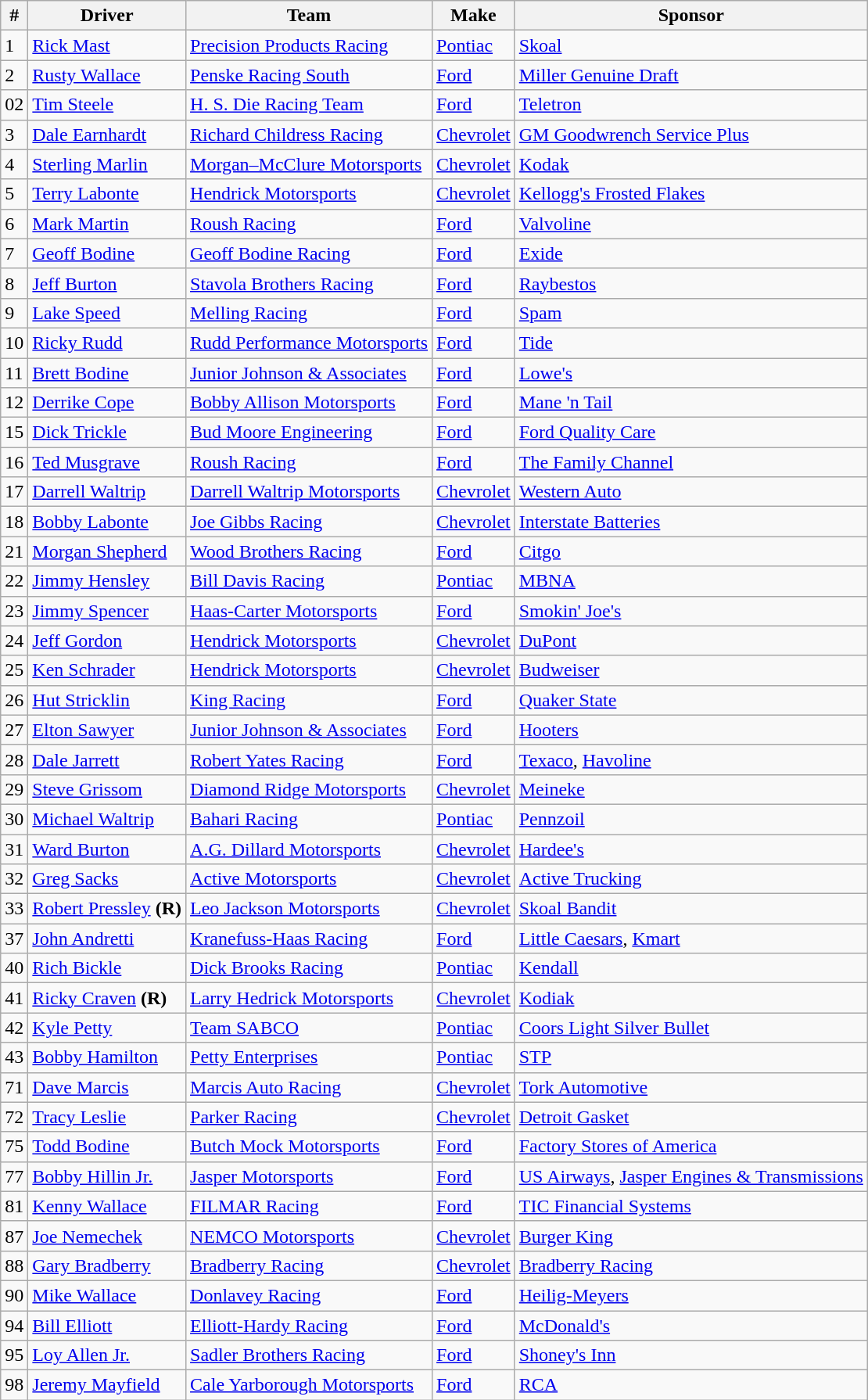<table class="wikitable">
<tr>
<th>#</th>
<th>Driver</th>
<th>Team</th>
<th>Make</th>
<th>Sponsor</th>
</tr>
<tr>
<td>1</td>
<td><a href='#'>Rick Mast</a></td>
<td><a href='#'>Precision Products Racing</a></td>
<td><a href='#'>Pontiac</a></td>
<td><a href='#'>Skoal</a></td>
</tr>
<tr>
<td>2</td>
<td><a href='#'>Rusty Wallace</a></td>
<td><a href='#'>Penske Racing South</a></td>
<td><a href='#'>Ford</a></td>
<td><a href='#'>Miller Genuine Draft</a></td>
</tr>
<tr>
<td>02</td>
<td><a href='#'>Tim Steele</a></td>
<td><a href='#'>H. S. Die Racing Team</a></td>
<td><a href='#'>Ford</a></td>
<td><a href='#'>Teletron</a></td>
</tr>
<tr>
<td>3</td>
<td><a href='#'>Dale Earnhardt</a></td>
<td><a href='#'>Richard Childress Racing</a></td>
<td><a href='#'>Chevrolet</a></td>
<td><a href='#'>GM Goodwrench Service Plus</a></td>
</tr>
<tr>
<td>4</td>
<td><a href='#'>Sterling Marlin</a></td>
<td><a href='#'>Morgan–McClure Motorsports</a></td>
<td><a href='#'>Chevrolet</a></td>
<td><a href='#'>Kodak</a></td>
</tr>
<tr>
<td>5</td>
<td><a href='#'>Terry Labonte</a></td>
<td><a href='#'>Hendrick Motorsports</a></td>
<td><a href='#'>Chevrolet</a></td>
<td><a href='#'>Kellogg's Frosted Flakes</a></td>
</tr>
<tr>
<td>6</td>
<td><a href='#'>Mark Martin</a></td>
<td><a href='#'>Roush Racing</a></td>
<td><a href='#'>Ford</a></td>
<td><a href='#'>Valvoline</a></td>
</tr>
<tr>
<td>7</td>
<td><a href='#'>Geoff Bodine</a></td>
<td><a href='#'>Geoff Bodine Racing</a></td>
<td><a href='#'>Ford</a></td>
<td><a href='#'>Exide</a></td>
</tr>
<tr>
<td>8</td>
<td><a href='#'>Jeff Burton</a></td>
<td><a href='#'>Stavola Brothers Racing</a></td>
<td><a href='#'>Ford</a></td>
<td><a href='#'>Raybestos</a></td>
</tr>
<tr>
<td>9</td>
<td><a href='#'>Lake Speed</a></td>
<td><a href='#'>Melling Racing</a></td>
<td><a href='#'>Ford</a></td>
<td><a href='#'>Spam</a></td>
</tr>
<tr>
<td>10</td>
<td><a href='#'>Ricky Rudd</a></td>
<td><a href='#'>Rudd Performance Motorsports</a></td>
<td><a href='#'>Ford</a></td>
<td><a href='#'>Tide</a></td>
</tr>
<tr>
<td>11</td>
<td><a href='#'>Brett Bodine</a></td>
<td><a href='#'>Junior Johnson & Associates</a></td>
<td><a href='#'>Ford</a></td>
<td><a href='#'>Lowe's</a></td>
</tr>
<tr>
<td>12</td>
<td><a href='#'>Derrike Cope</a></td>
<td><a href='#'>Bobby Allison Motorsports</a></td>
<td><a href='#'>Ford</a></td>
<td><a href='#'>Mane 'n Tail</a></td>
</tr>
<tr>
<td>15</td>
<td><a href='#'>Dick Trickle</a></td>
<td><a href='#'>Bud Moore Engineering</a></td>
<td><a href='#'>Ford</a></td>
<td><a href='#'>Ford Quality Care</a></td>
</tr>
<tr>
<td>16</td>
<td><a href='#'>Ted Musgrave</a></td>
<td><a href='#'>Roush Racing</a></td>
<td><a href='#'>Ford</a></td>
<td><a href='#'>The Family Channel</a></td>
</tr>
<tr>
<td>17</td>
<td><a href='#'>Darrell Waltrip</a></td>
<td><a href='#'>Darrell Waltrip Motorsports</a></td>
<td><a href='#'>Chevrolet</a></td>
<td><a href='#'>Western Auto</a></td>
</tr>
<tr>
<td>18</td>
<td><a href='#'>Bobby Labonte</a></td>
<td><a href='#'>Joe Gibbs Racing</a></td>
<td><a href='#'>Chevrolet</a></td>
<td><a href='#'>Interstate Batteries</a></td>
</tr>
<tr>
<td>21</td>
<td><a href='#'>Morgan Shepherd</a></td>
<td><a href='#'>Wood Brothers Racing</a></td>
<td><a href='#'>Ford</a></td>
<td><a href='#'>Citgo</a></td>
</tr>
<tr>
<td>22</td>
<td><a href='#'>Jimmy Hensley</a></td>
<td><a href='#'>Bill Davis Racing</a></td>
<td><a href='#'>Pontiac</a></td>
<td><a href='#'>MBNA</a></td>
</tr>
<tr>
<td>23</td>
<td><a href='#'>Jimmy Spencer</a></td>
<td><a href='#'>Haas-Carter Motorsports</a></td>
<td><a href='#'>Ford</a></td>
<td><a href='#'>Smokin' Joe's</a></td>
</tr>
<tr>
<td>24</td>
<td><a href='#'>Jeff Gordon</a></td>
<td><a href='#'>Hendrick Motorsports</a></td>
<td><a href='#'>Chevrolet</a></td>
<td><a href='#'>DuPont</a></td>
</tr>
<tr>
<td>25</td>
<td><a href='#'>Ken Schrader</a></td>
<td><a href='#'>Hendrick Motorsports</a></td>
<td><a href='#'>Chevrolet</a></td>
<td><a href='#'>Budweiser</a></td>
</tr>
<tr>
<td>26</td>
<td><a href='#'>Hut Stricklin</a></td>
<td><a href='#'>King Racing</a></td>
<td><a href='#'>Ford</a></td>
<td><a href='#'>Quaker State</a></td>
</tr>
<tr>
<td>27</td>
<td><a href='#'>Elton Sawyer</a></td>
<td><a href='#'>Junior Johnson & Associates</a></td>
<td><a href='#'>Ford</a></td>
<td><a href='#'>Hooters</a></td>
</tr>
<tr>
<td>28</td>
<td><a href='#'>Dale Jarrett</a></td>
<td><a href='#'>Robert Yates Racing</a></td>
<td><a href='#'>Ford</a></td>
<td><a href='#'>Texaco</a>, <a href='#'>Havoline</a></td>
</tr>
<tr>
<td>29</td>
<td><a href='#'>Steve Grissom</a></td>
<td><a href='#'>Diamond Ridge Motorsports</a></td>
<td><a href='#'>Chevrolet</a></td>
<td><a href='#'>Meineke</a></td>
</tr>
<tr>
<td>30</td>
<td><a href='#'>Michael Waltrip</a></td>
<td><a href='#'>Bahari Racing</a></td>
<td><a href='#'>Pontiac</a></td>
<td><a href='#'>Pennzoil</a></td>
</tr>
<tr>
<td>31</td>
<td><a href='#'>Ward Burton</a></td>
<td><a href='#'>A.G. Dillard Motorsports</a></td>
<td><a href='#'>Chevrolet</a></td>
<td><a href='#'>Hardee's</a></td>
</tr>
<tr>
<td>32</td>
<td><a href='#'>Greg Sacks</a></td>
<td><a href='#'>Active Motorsports</a></td>
<td><a href='#'>Chevrolet</a></td>
<td><a href='#'>Active Trucking</a></td>
</tr>
<tr>
<td>33</td>
<td><a href='#'>Robert Pressley</a> <strong>(R)</strong></td>
<td><a href='#'>Leo Jackson Motorsports</a></td>
<td><a href='#'>Chevrolet</a></td>
<td><a href='#'>Skoal Bandit</a></td>
</tr>
<tr>
<td>37</td>
<td><a href='#'>John Andretti</a></td>
<td><a href='#'>Kranefuss-Haas Racing</a></td>
<td><a href='#'>Ford</a></td>
<td><a href='#'>Little Caesars</a>, <a href='#'>Kmart</a></td>
</tr>
<tr>
<td>40</td>
<td><a href='#'>Rich Bickle</a></td>
<td><a href='#'>Dick Brooks Racing</a></td>
<td><a href='#'>Pontiac</a></td>
<td><a href='#'>Kendall</a></td>
</tr>
<tr>
<td>41</td>
<td><a href='#'>Ricky Craven</a> <strong>(R)</strong></td>
<td><a href='#'>Larry Hedrick Motorsports</a></td>
<td><a href='#'>Chevrolet</a></td>
<td><a href='#'>Kodiak</a></td>
</tr>
<tr>
<td>42</td>
<td><a href='#'>Kyle Petty</a></td>
<td><a href='#'>Team SABCO</a></td>
<td><a href='#'>Pontiac</a></td>
<td><a href='#'>Coors Light Silver Bullet</a></td>
</tr>
<tr>
<td>43</td>
<td><a href='#'>Bobby Hamilton</a></td>
<td><a href='#'>Petty Enterprises</a></td>
<td><a href='#'>Pontiac</a></td>
<td><a href='#'>STP</a></td>
</tr>
<tr>
<td>71</td>
<td><a href='#'>Dave Marcis</a></td>
<td><a href='#'>Marcis Auto Racing</a></td>
<td><a href='#'>Chevrolet</a></td>
<td><a href='#'>Tork Automotive</a></td>
</tr>
<tr>
<td>72</td>
<td><a href='#'>Tracy Leslie</a></td>
<td><a href='#'>Parker Racing</a></td>
<td><a href='#'>Chevrolet</a></td>
<td><a href='#'>Detroit Gasket</a></td>
</tr>
<tr>
<td>75</td>
<td><a href='#'>Todd Bodine</a></td>
<td><a href='#'>Butch Mock Motorsports</a></td>
<td><a href='#'>Ford</a></td>
<td><a href='#'>Factory Stores of America</a></td>
</tr>
<tr>
<td>77</td>
<td><a href='#'>Bobby Hillin Jr.</a></td>
<td><a href='#'>Jasper Motorsports</a></td>
<td><a href='#'>Ford</a></td>
<td><a href='#'>US Airways</a>, <a href='#'>Jasper Engines & Transmissions</a></td>
</tr>
<tr>
<td>81</td>
<td><a href='#'>Kenny Wallace</a></td>
<td><a href='#'>FILMAR Racing</a></td>
<td><a href='#'>Ford</a></td>
<td><a href='#'>TIC Financial Systems</a></td>
</tr>
<tr>
<td>87</td>
<td><a href='#'>Joe Nemechek</a></td>
<td><a href='#'>NEMCO Motorsports</a></td>
<td><a href='#'>Chevrolet</a></td>
<td><a href='#'>Burger King</a></td>
</tr>
<tr>
<td>88</td>
<td><a href='#'>Gary Bradberry</a></td>
<td><a href='#'>Bradberry Racing</a></td>
<td><a href='#'>Chevrolet</a></td>
<td><a href='#'>Bradberry Racing</a></td>
</tr>
<tr>
<td>90</td>
<td><a href='#'>Mike Wallace</a></td>
<td><a href='#'>Donlavey Racing</a></td>
<td><a href='#'>Ford</a></td>
<td><a href='#'>Heilig-Meyers</a></td>
</tr>
<tr>
<td>94</td>
<td><a href='#'>Bill Elliott</a></td>
<td><a href='#'>Elliott-Hardy Racing</a></td>
<td><a href='#'>Ford</a></td>
<td><a href='#'>McDonald's</a></td>
</tr>
<tr>
<td>95</td>
<td><a href='#'>Loy Allen Jr.</a></td>
<td><a href='#'>Sadler Brothers Racing</a></td>
<td><a href='#'>Ford</a></td>
<td><a href='#'>Shoney's Inn</a></td>
</tr>
<tr>
<td>98</td>
<td><a href='#'>Jeremy Mayfield</a></td>
<td><a href='#'>Cale Yarborough Motorsports</a></td>
<td><a href='#'>Ford</a></td>
<td><a href='#'>RCA</a></td>
</tr>
</table>
